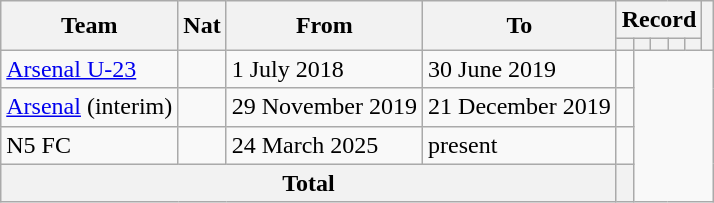<table class=wikitable style="text-align: center">
<tr>
<th rowspan=2>Team</th>
<th rowspan=2>Nat</th>
<th rowspan=2>From</th>
<th rowspan=2>To</th>
<th colspan=5>Record</th>
<th rowspan=2></th>
</tr>
<tr>
<th></th>
<th></th>
<th></th>
<th></th>
<th></th>
</tr>
<tr>
<td align=left><a href='#'>Arsenal U-23</a></td>
<td align=left></td>
<td align=left>1 July 2018</td>
<td align=left>30 June 2019<br></td>
<td></td>
</tr>
<tr>
<td align=left><a href='#'>Arsenal</a> (interim)</td>
<td align=left></td>
<td align=left>29 November 2019</td>
<td align=left>21 December 2019<br></td>
<td></td>
</tr>
<tr>
<td align=left>N5 FC</td>
<td align=left></td>
<td align=left>24 March 2025</td>
<td align=left>present<br></td>
<td></td>
</tr>
<tr>
<th colspan=4>Total<br></th>
<th></th>
</tr>
</table>
